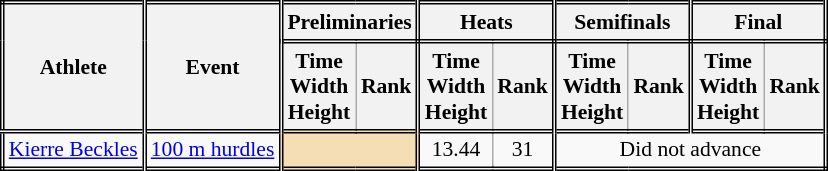<table class=wikitable style="font-size:90%; border: double;">
<tr>
<th rowspan="2" style="border-right:double">Athlete</th>
<th rowspan="2" style="border-right:double">Event</th>
<th colspan="2" style="border-right:double; border-bottom:double;">Preliminaries</th>
<th colspan="2" style="border-right:double; border-bottom:double;">Heats</th>
<th colspan="2" style="border-right:double; border-bottom:double;">Semifinals</th>
<th colspan="2" style="border-right:double; border-bottom:double;">Final</th>
</tr>
<tr>
<th>Time<br>Width<br>Height</th>
<th style="border-right:double">Rank</th>
<th>Time<br>Width<br>Height</th>
<th style="border-right:double">Rank</th>
<th>Time<br>Width<br>Height</th>
<th style="border-right:double">Rank</th>
<th>Time<br>Width<br>Height</th>
<th style="border-right:double">Rank</th>
</tr>
<tr style="border-top: double;">
<td style="border-right:double"><a href='#'>Kierre Beckles</a></td>
<td style="border-right:double"><a href='#'>100 m hurdles</a></td>
<td style="border-right:double" colspan= 2 bgcolor="wheat"></td>
<td align=center>13.44</td>
<td align=center style="border-right:double">31</td>
<td colspan="4" align=center>Did not advance</td>
</tr>
</table>
